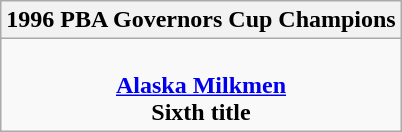<table class=wikitable style="text-align:center; margin:auto">
<tr>
<th>1996 PBA Governors Cup Champions</th>
</tr>
<tr>
<td><br> <strong><a href='#'>Alaska Milkmen</a></strong> <br> <strong>Sixth title</strong></td>
</tr>
</table>
